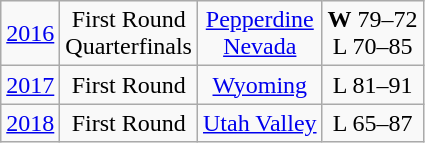<table class=wikitable style="text-align:center">
<tr>
<td><a href='#'>2016</a></td>
<td>First Round<br>Quarterfinals</td>
<td><a href='#'>Pepperdine</a><br><a href='#'>Nevada</a></td>
<td><strong>W</strong> 79–72<br>L 70–85</td>
</tr>
<tr>
<td><a href='#'>2017</a></td>
<td>First Round</td>
<td><a href='#'>Wyoming</a></td>
<td>L 81–91</td>
</tr>
<tr>
<td><a href='#'>2018</a></td>
<td>First Round</td>
<td><a href='#'>Utah Valley</a></td>
<td>L 65–87</td>
</tr>
</table>
